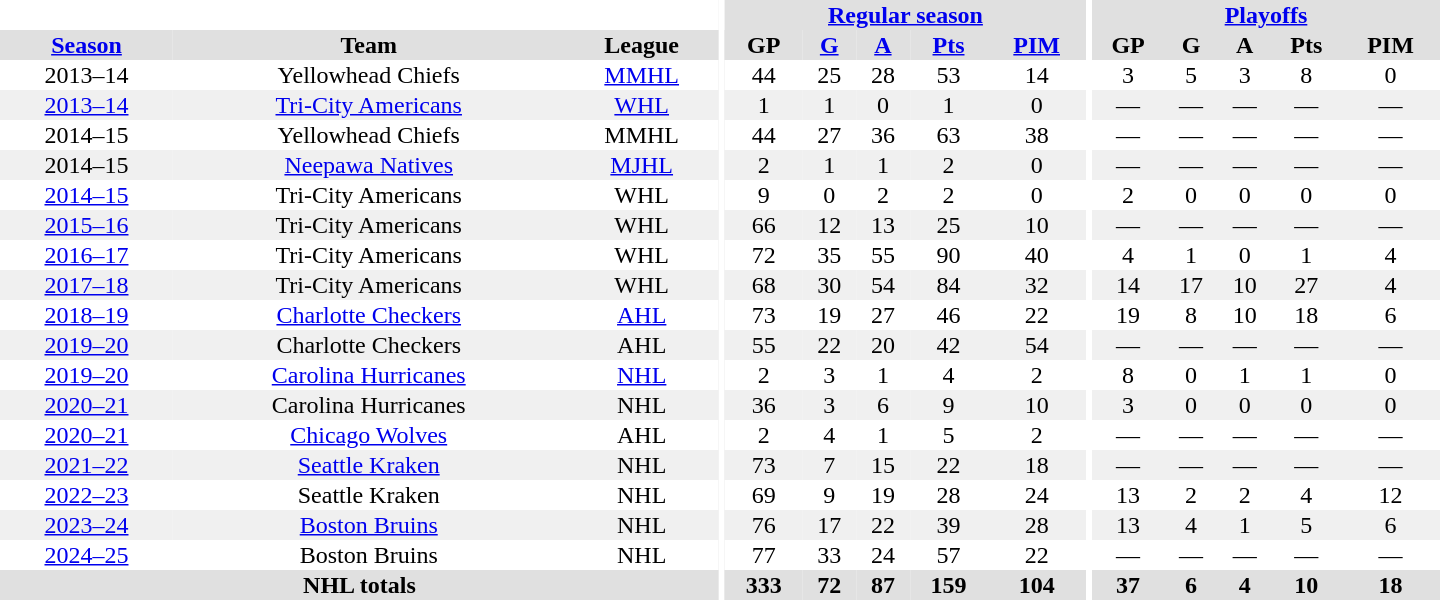<table border="0" cellpadding="1" cellspacing="0" style="text-align:center; width:60em">
<tr bgcolor="#e0e0e0">
<th colspan="3" bgcolor="#ffffff"></th>
<th rowspan="99" bgcolor="#ffffff"></th>
<th colspan="5"><a href='#'>Regular season</a></th>
<th rowspan="99" bgcolor="#ffffff"></th>
<th colspan="5"><a href='#'>Playoffs</a></th>
</tr>
<tr bgcolor="#e0e0e0">
<th><a href='#'>Season</a></th>
<th>Team</th>
<th>League</th>
<th>GP</th>
<th><a href='#'>G</a></th>
<th><a href='#'>A</a></th>
<th><a href='#'>Pts</a></th>
<th><a href='#'>PIM</a></th>
<th>GP</th>
<th>G</th>
<th>A</th>
<th>Pts</th>
<th>PIM</th>
</tr>
<tr>
<td>2013–14</td>
<td>Yellowhead Chiefs</td>
<td><a href='#'>MMHL</a></td>
<td>44</td>
<td>25</td>
<td>28</td>
<td>53</td>
<td>14</td>
<td>3</td>
<td>5</td>
<td>3</td>
<td>8</td>
<td>0</td>
</tr>
<tr bgcolor="#f0f0f0">
<td><a href='#'>2013–14</a></td>
<td><a href='#'>Tri-City Americans</a></td>
<td><a href='#'>WHL</a></td>
<td>1</td>
<td>1</td>
<td>0</td>
<td>1</td>
<td>0</td>
<td>—</td>
<td>—</td>
<td>—</td>
<td>—</td>
<td>—</td>
</tr>
<tr>
<td>2014–15</td>
<td>Yellowhead Chiefs</td>
<td>MMHL</td>
<td>44</td>
<td>27</td>
<td>36</td>
<td>63</td>
<td>38</td>
<td>—</td>
<td>—</td>
<td>—</td>
<td>—</td>
<td>—</td>
</tr>
<tr bgcolor="#f0f0f0">
<td>2014–15</td>
<td><a href='#'>Neepawa Natives</a></td>
<td><a href='#'>MJHL</a></td>
<td>2</td>
<td>1</td>
<td>1</td>
<td>2</td>
<td>0</td>
<td>—</td>
<td>—</td>
<td>—</td>
<td>—</td>
<td>—</td>
</tr>
<tr>
<td><a href='#'>2014–15</a></td>
<td>Tri-City Americans</td>
<td>WHL</td>
<td>9</td>
<td>0</td>
<td>2</td>
<td>2</td>
<td>0</td>
<td>2</td>
<td>0</td>
<td>0</td>
<td>0</td>
<td>0</td>
</tr>
<tr bgcolor="#f0f0f0">
<td><a href='#'>2015–16</a></td>
<td>Tri-City Americans</td>
<td>WHL</td>
<td>66</td>
<td>12</td>
<td>13</td>
<td>25</td>
<td>10</td>
<td>—</td>
<td>—</td>
<td>—</td>
<td>—</td>
<td>—</td>
</tr>
<tr>
<td><a href='#'>2016–17</a></td>
<td>Tri-City Americans</td>
<td>WHL</td>
<td>72</td>
<td>35</td>
<td>55</td>
<td>90</td>
<td>40</td>
<td>4</td>
<td>1</td>
<td>0</td>
<td>1</td>
<td>4</td>
</tr>
<tr bgcolor="#f0f0f0">
<td><a href='#'>2017–18</a></td>
<td>Tri-City Americans</td>
<td>WHL</td>
<td>68</td>
<td>30</td>
<td>54</td>
<td>84</td>
<td>32</td>
<td>14</td>
<td>17</td>
<td>10</td>
<td>27</td>
<td>4</td>
</tr>
<tr>
<td><a href='#'>2018–19</a></td>
<td><a href='#'>Charlotte Checkers</a></td>
<td><a href='#'>AHL</a></td>
<td>73</td>
<td>19</td>
<td>27</td>
<td>46</td>
<td>22</td>
<td>19</td>
<td>8</td>
<td>10</td>
<td>18</td>
<td>6</td>
</tr>
<tr bgcolor="#f0f0f0">
<td><a href='#'>2019–20</a></td>
<td>Charlotte Checkers</td>
<td>AHL</td>
<td>55</td>
<td>22</td>
<td>20</td>
<td>42</td>
<td>54</td>
<td>—</td>
<td>—</td>
<td>—</td>
<td>—</td>
<td>—</td>
</tr>
<tr>
<td><a href='#'>2019–20</a></td>
<td><a href='#'>Carolina Hurricanes</a></td>
<td><a href='#'>NHL</a></td>
<td>2</td>
<td>3</td>
<td>1</td>
<td>4</td>
<td>2</td>
<td>8</td>
<td>0</td>
<td>1</td>
<td>1</td>
<td>0</td>
</tr>
<tr bgcolor="#f0f0f0">
<td><a href='#'>2020–21</a></td>
<td>Carolina Hurricanes</td>
<td>NHL</td>
<td>36</td>
<td>3</td>
<td>6</td>
<td>9</td>
<td>10</td>
<td>3</td>
<td>0</td>
<td>0</td>
<td>0</td>
<td>0</td>
</tr>
<tr>
<td><a href='#'>2020–21</a></td>
<td><a href='#'>Chicago Wolves</a></td>
<td>AHL</td>
<td>2</td>
<td>4</td>
<td>1</td>
<td>5</td>
<td>2</td>
<td>—</td>
<td>—</td>
<td>—</td>
<td>—</td>
<td>—</td>
</tr>
<tr bgcolor="#f0f0f0">
<td><a href='#'>2021–22</a></td>
<td><a href='#'>Seattle Kraken</a></td>
<td>NHL</td>
<td>73</td>
<td>7</td>
<td>15</td>
<td>22</td>
<td>18</td>
<td>—</td>
<td>—</td>
<td>—</td>
<td>—</td>
<td>—</td>
</tr>
<tr>
<td><a href='#'>2022–23</a></td>
<td>Seattle Kraken</td>
<td>NHL</td>
<td>69</td>
<td>9</td>
<td>19</td>
<td>28</td>
<td>24</td>
<td>13</td>
<td>2</td>
<td>2</td>
<td>4</td>
<td>12</td>
</tr>
<tr bgcolor="#f0f0f0">
<td><a href='#'>2023–24</a></td>
<td><a href='#'>Boston Bruins</a></td>
<td>NHL</td>
<td>76</td>
<td>17</td>
<td>22</td>
<td>39</td>
<td>28</td>
<td>13</td>
<td>4</td>
<td>1</td>
<td>5</td>
<td>6</td>
</tr>
<tr>
<td><a href='#'>2024–25</a></td>
<td>Boston Bruins</td>
<td>NHL</td>
<td>77</td>
<td>33</td>
<td>24</td>
<td>57</td>
<td>22</td>
<td>—</td>
<td>—</td>
<td>—</td>
<td>—</td>
<td>—</td>
</tr>
<tr bgcolor="#e0e0e0">
<th colspan="3">NHL totals</th>
<th>333</th>
<th>72</th>
<th>87</th>
<th>159</th>
<th>104</th>
<th>37</th>
<th>6</th>
<th>4</th>
<th>10</th>
<th>18</th>
</tr>
</table>
